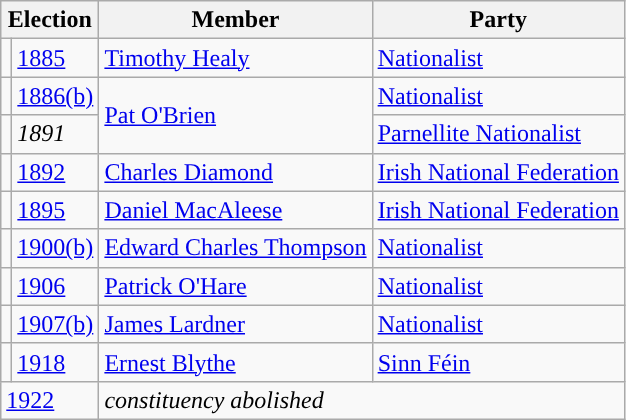<table class="wikitable">
<tr>
<th colspan="2">Election</th>
<th>Member</th>
<th>Party</th>
</tr>
<tr>
<td style="color:inherit;background-color: "></td>
<td><a href='#'>1885</a></td>
<td><a href='#'>Timothy Healy</a></td>
<td><a href='#'>Nationalist</a></td>
</tr>
<tr>
<td style="color:inherit;background-color: "></td>
<td><a href='#'>1886(b)</a></td>
<td rowspan="2"><a href='#'>Pat O'Brien</a></td>
<td><a href='#'>Nationalist</a></td>
</tr>
<tr>
<td style="color:inherit;background-color: "></td>
<td><em>1891</em></td>
<td><a href='#'>Parnellite Nationalist</a></td>
</tr>
<tr>
<td style="color:inherit;background-color: "></td>
<td><a href='#'>1892</a></td>
<td><a href='#'>Charles Diamond</a></td>
<td><a href='#'>Irish National Federation</a></td>
</tr>
<tr>
<td style="color:inherit;background-color: "></td>
<td><a href='#'>1895</a></td>
<td><a href='#'>Daniel MacAleese</a></td>
<td><a href='#'>Irish National Federation</a></td>
</tr>
<tr>
<td style="color:inherit;background-color:"></td>
<td><a href='#'>1900(b)</a></td>
<td><a href='#'>Edward Charles Thompson</a></td>
<td><a href='#'>Nationalist</a></td>
</tr>
<tr>
<td style="color:inherit;background-color: "></td>
<td><a href='#'>1906</a></td>
<td><a href='#'>Patrick O'Hare</a></td>
<td><a href='#'>Nationalist</a></td>
</tr>
<tr>
<td style="color:inherit;background-color: "></td>
<td><a href='#'>1907(b)</a></td>
<td><a href='#'>James Lardner</a></td>
<td><a href='#'>Nationalist</a></td>
</tr>
<tr>
<td style="color:inherit;background-color: "></td>
<td><a href='#'>1918</a></td>
<td><a href='#'>Ernest Blythe</a></td>
<td><a href='#'>Sinn Féin</a></td>
</tr>
<tr>
<td colspan="2"><a href='#'>1922</a></td>
<td colspan="2"><em>constituency abolished</em></td>
</tr>
</table>
